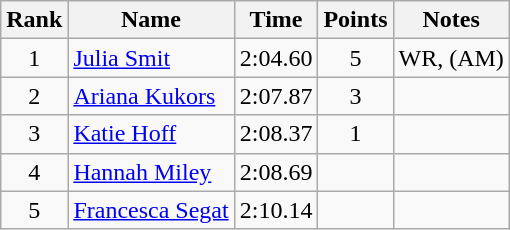<table class="wikitable" style="text-align:center">
<tr>
<th>Rank</th>
<th>Name</th>
<th>Time</th>
<th>Points</th>
<th>Notes</th>
</tr>
<tr>
<td>1</td>
<td align="left"> <a href='#'>Julia Smit</a></td>
<td>2:04.60</td>
<td>5</td>
<td>WR, (AM)</td>
</tr>
<tr>
<td>2</td>
<td align="left"> <a href='#'>Ariana Kukors</a></td>
<td>2:07.87</td>
<td>3</td>
<td></td>
</tr>
<tr>
<td>3</td>
<td align="left"> <a href='#'>Katie Hoff</a></td>
<td>2:08.37</td>
<td>1</td>
<td></td>
</tr>
<tr>
<td>4</td>
<td align="left"> <a href='#'>Hannah Miley</a></td>
<td>2:08.69</td>
<td></td>
<td></td>
</tr>
<tr>
<td>5</td>
<td align="left"> <a href='#'>Francesca Segat</a></td>
<td>2:10.14</td>
<td></td>
<td></td>
</tr>
</table>
